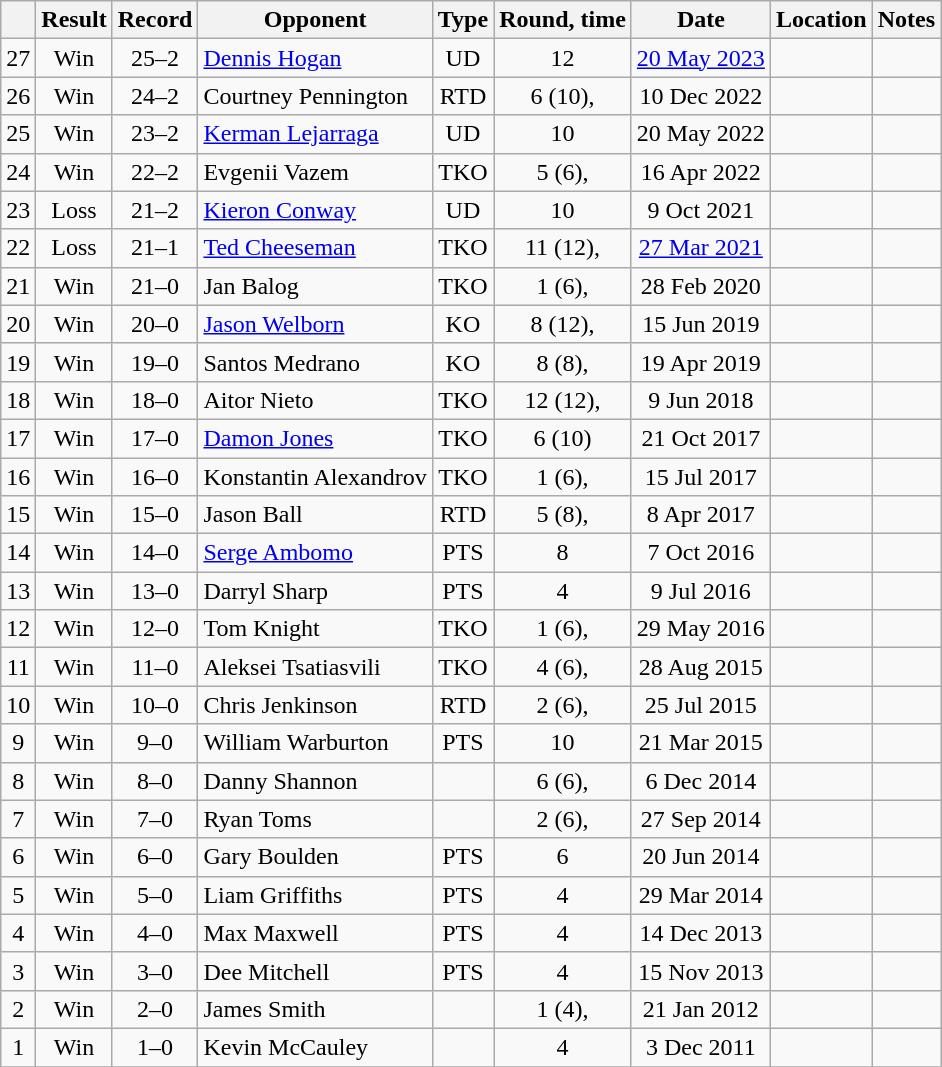<table class="wikitable" style="text-align:center">
<tr>
<th></th>
<th>Result</th>
<th>Record</th>
<th>Opponent</th>
<th>Type</th>
<th>Round, time</th>
<th>Date</th>
<th>Location</th>
<th>Notes</th>
</tr>
<tr>
<td>27</td>
<td>Win</td>
<td>25–2</td>
<td align=left> <a href='#'>Dennis Hogan</a></td>
<td>UD</td>
<td>12</td>
<td><a href='#'>20 May 2023</a></td>
<td align=left> </td>
<td align=left></td>
</tr>
<tr>
<td>26</td>
<td>Win</td>
<td>24–2</td>
<td align=left> Courtney Pennington</td>
<td>RTD</td>
<td>6 (10), </td>
<td>10 Dec 2022</td>
<td align=left> </td>
<td align=left></td>
</tr>
<tr>
<td>25</td>
<td>Win</td>
<td>23–2</td>
<td align=left> <a href='#'>Kerman Lejarraga</a></td>
<td>UD</td>
<td>10</td>
<td>20 May 2022</td>
<td align=left> </td>
<td align=left></td>
</tr>
<tr>
<td>24</td>
<td>Win</td>
<td>22–2</td>
<td align=left> Evgenii Vazem</td>
<td>TKO</td>
<td>5 (6), </td>
<td>16 Apr 2022</td>
<td align=left> </td>
<td></td>
</tr>
<tr>
<td>23</td>
<td>Loss</td>
<td>21–2</td>
<td align=left> <a href='#'>Kieron Conway</a></td>
<td>UD</td>
<td>10</td>
<td>9 Oct 2021</td>
<td align=left> </td>
<td></td>
</tr>
<tr>
<td>22</td>
<td>Loss</td>
<td>21–1</td>
<td align=left> <a href='#'>Ted Cheeseman</a></td>
<td>TKO</td>
<td>11 (12), </td>
<td><a href='#'>27 Mar 2021</a></td>
<td align=left> </td>
<td align=left></td>
</tr>
<tr>
<td>21</td>
<td>Win</td>
<td>21–0</td>
<td align=left> Jan Balog</td>
<td>TKO</td>
<td>1 (6), </td>
<td>28 Feb 2020</td>
<td align=left> </td>
<td></td>
</tr>
<tr>
<td>20</td>
<td>Win</td>
<td>20–0</td>
<td align=left> <a href='#'>Jason Welborn</a></td>
<td>KO</td>
<td>8 (12), </td>
<td>15 Jun 2019</td>
<td align=left> </td>
<td align=left></td>
</tr>
<tr>
<td>19</td>
<td>Win</td>
<td>19–0</td>
<td align=left> Santos Medrano</td>
<td>KO</td>
<td>8 (8), </td>
<td>19 Apr 2019</td>
<td align=left> </td>
<td></td>
</tr>
<tr>
<td>18</td>
<td>Win</td>
<td>18–0</td>
<td align=left> Aitor Nieto</td>
<td>TKO</td>
<td>12 (12), </td>
<td>9 Jun 2018</td>
<td align=left> </td>
<td align=left></td>
</tr>
<tr>
<td>17</td>
<td>Win</td>
<td>17–0</td>
<td align=left> <a href='#'>Damon Jones</a></td>
<td>TKO</td>
<td>6 (10)</td>
<td>21 Oct 2017</td>
<td align=left> </td>
<td></td>
</tr>
<tr>
<td>16</td>
<td>Win</td>
<td>16–0</td>
<td align=left> Konstantin Alexandrov</td>
<td>TKO</td>
<td>1 (6), </td>
<td>15 Jul 2017</td>
<td align=left> </td>
<td></td>
</tr>
<tr>
<td>15</td>
<td>Win</td>
<td>15–0</td>
<td align=left> Jason Ball</td>
<td>RTD</td>
<td>5 (8), </td>
<td>8 Apr 2017</td>
<td align=left> </td>
<td></td>
</tr>
<tr>
<td>14</td>
<td>Win</td>
<td>14–0</td>
<td align=left> <a href='#'>Serge Ambomo</a></td>
<td>PTS</td>
<td>8</td>
<td>7 Oct 2016</td>
<td align=left> </td>
<td></td>
</tr>
<tr>
<td>13</td>
<td>Win</td>
<td>13–0</td>
<td align=left> Darryl Sharp</td>
<td>PTS</td>
<td>4</td>
<td>9 Jul 2016</td>
<td align=left> </td>
<td></td>
</tr>
<tr>
<td>12</td>
<td>Win</td>
<td>12–0</td>
<td align=left> Tom Knight</td>
<td>TKO</td>
<td>1 (6), </td>
<td>29 May 2016</td>
<td align=left> </td>
<td></td>
</tr>
<tr>
<td>11</td>
<td>Win</td>
<td>11–0</td>
<td align=left> Aleksei Tsatiasvili</td>
<td>TKO</td>
<td>4 (6), </td>
<td>28 Aug 2015</td>
<td align=left> </td>
<td></td>
</tr>
<tr>
<td>10</td>
<td>Win</td>
<td>10–0</td>
<td align=left> Chris Jenkinson</td>
<td>RTD</td>
<td>2 (6), </td>
<td>25 Jul 2015</td>
<td align=left> </td>
<td></td>
</tr>
<tr>
<td>9</td>
<td>Win</td>
<td>9–0</td>
<td align=left> William Warburton</td>
<td>PTS</td>
<td>10</td>
<td>21 Mar 2015</td>
<td align=left> </td>
<td></td>
</tr>
<tr>
<td>8</td>
<td>Win</td>
<td>8–0</td>
<td align=left> Danny Shannon</td>
<td></td>
<td>6 (6), </td>
<td>6 Dec 2014</td>
<td align=left> </td>
<td></td>
</tr>
<tr>
<td>7</td>
<td>Win</td>
<td>7–0</td>
<td align=left> Ryan Toms</td>
<td></td>
<td>2 (6), </td>
<td>27 Sep 2014</td>
<td align=left> </td>
<td></td>
</tr>
<tr>
<td>6</td>
<td>Win</td>
<td>6–0</td>
<td align=left> Gary Boulden</td>
<td>PTS</td>
<td>6</td>
<td>20 Jun 2014</td>
<td align=left> </td>
<td></td>
</tr>
<tr>
<td>5</td>
<td>Win</td>
<td>5–0</td>
<td align=left> Liam Griffiths</td>
<td>PTS</td>
<td>4</td>
<td>29 Mar 2014</td>
<td align=left> </td>
<td></td>
</tr>
<tr>
<td>4</td>
<td>Win</td>
<td>4–0</td>
<td align=left> Max Maxwell</td>
<td>PTS</td>
<td>4</td>
<td>14 Dec 2013</td>
<td align=left> </td>
<td></td>
</tr>
<tr>
<td>3</td>
<td>Win</td>
<td>3–0</td>
<td align=left> Dee Mitchell</td>
<td>PTS</td>
<td>4</td>
<td>15 Nov 2013</td>
<td align=left> </td>
<td></td>
</tr>
<tr>
<td>2</td>
<td>Win</td>
<td>2–0</td>
<td align=left> James Smith</td>
<td></td>
<td>1 (4), </td>
<td>21 Jan 2012</td>
<td align=left> </td>
<td></td>
</tr>
<tr>
<td>1</td>
<td>Win</td>
<td>1–0</td>
<td align=left> Kevin McCauley</td>
<td></td>
<td>4</td>
<td>3 Dec 2011</td>
<td align=left> </td>
<td></td>
</tr>
<tr>
</tr>
</table>
